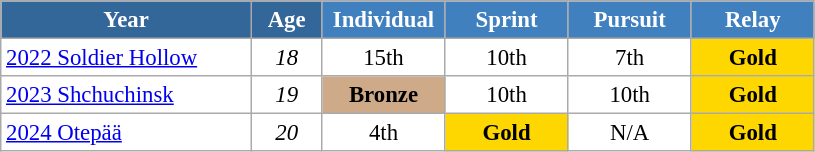<table class="wikitable" style="font-size:95%; text-align:center; border:grey solid 1px; border-collapse:collapse; background:#ffffff;">
<tr>
<th style="background-color:#369; color:white;    width:160px;">Year</th>
<th style="background-color:#369; color:white;    width:40px;">Age</th>
<th style="background-color:#4180be; color:white; width:75px;">Individual</th>
<th style="background-color:#4180be; color:white; width:75px;">Sprint</th>
<th style="background-color:#4180be; color:white; width:75px;">Pursuit</th>
<th style="background-color:#4180be; color:white; width:75px;">Relay</th>
</tr>
<tr>
<td align=left> <a href='#'>2022 Soldier Hollow</a></td>
<td><em>18</em></td>
<td>15th</td>
<td>10th</td>
<td>7th</td>
<td style="background:gold"><strong>Gold</strong></td>
</tr>
<tr>
<td align=left> <a href='#'>2023 Shchuchinsk</a></td>
<td><em>19</em></td>
<td style="background:#cfaa88;"><strong>Bronze</strong></td>
<td>10th</td>
<td>10th</td>
<td style="background:gold"><strong>Gold</strong></td>
</tr>
<tr>
<td align=left> <a href='#'>2024 Otepää</a></td>
<td><em>20</em></td>
<td>4th</td>
<td style="background:gold"><strong>Gold</strong></td>
<td>N/A</td>
<td style="background:gold"><strong>Gold</strong></td>
</tr>
</table>
